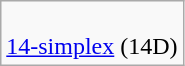<table class=wikitable>
<tr align=center>
<td><br><a href='#'>14-simplex</a> (14D)</td>
</tr>
</table>
